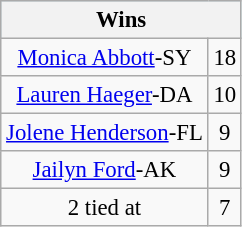<table class="wikitable" style="font-size:95%; text-align:center;">
<tr style="background:lightblue;"||>
<th colspan=2>Wins</th>
</tr>
<tr>
<td><a href='#'>Monica Abbott</a>-SY</td>
<td>18</td>
</tr>
<tr>
<td><a href='#'>Lauren Haeger</a>-DA</td>
<td>10</td>
</tr>
<tr>
<td><a href='#'>Jolene Henderson</a>-FL</td>
<td>9</td>
</tr>
<tr>
<td><a href='#'>Jailyn Ford</a>-AK</td>
<td>9</td>
</tr>
<tr>
<td>2 tied at</td>
<td>7</td>
</tr>
</table>
